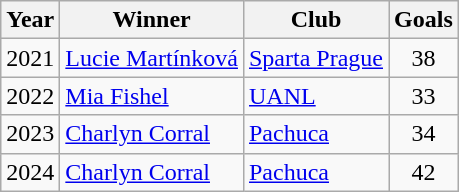<table class="wikitable">
<tr>
<th>Year</th>
<th>Winner</th>
<th>Club</th>
<th>Goals</th>
</tr>
<tr>
<td align="center">2021</td>
<td> <a href='#'>Lucie Martínková</a></td>
<td> <a href='#'>Sparta Prague</a></td>
<td align="center">38</td>
</tr>
<tr>
<td align="center">2022</td>
<td> <a href='#'>Mia Fishel</a></td>
<td> <a href='#'>UANL</a></td>
<td align="center">33</td>
</tr>
<tr>
<td align="center">2023</td>
<td> <a href='#'>Charlyn Corral</a></td>
<td> <a href='#'>Pachuca</a></td>
<td align="center">34</td>
</tr>
<tr>
<td align="center">2024</td>
<td> <a href='#'>Charlyn Corral</a></td>
<td> <a href='#'>Pachuca</a></td>
<td align="center">42</td>
</tr>
</table>
